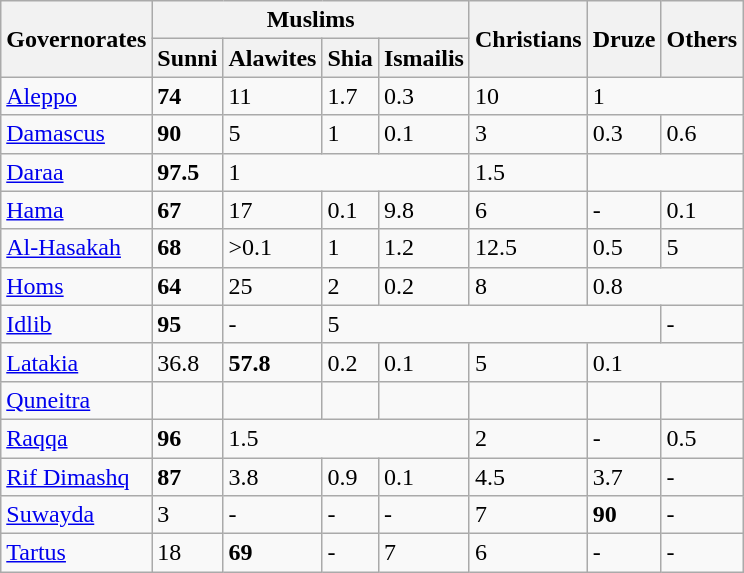<table class="wikitable">
<tr>
<th rowspan="2">Governorates</th>
<th colspan="4">Muslims</th>
<th rowspan="2">Christians</th>
<th rowspan="2">Druze</th>
<th rowspan="2">Others</th>
</tr>
<tr>
<th>Sunni</th>
<th>Alawites</th>
<th>Shia</th>
<th>Ismailis</th>
</tr>
<tr>
<td><a href='#'>Aleppo</a></td>
<td><strong>74</strong></td>
<td>11</td>
<td>1.7</td>
<td>0.3</td>
<td>10</td>
<td colspan="2">1</td>
</tr>
<tr>
<td><a href='#'>Damascus</a></td>
<td><strong>90</strong></td>
<td>5</td>
<td>1</td>
<td>0.1</td>
<td>3</td>
<td>0.3</td>
<td>0.6</td>
</tr>
<tr>
<td><a href='#'>Daraa</a></td>
<td><strong>97.5</strong></td>
<td colspan="3">1</td>
<td>1.5</td>
<td colspan="2"></td>
</tr>
<tr>
<td><a href='#'>Hama</a></td>
<td><strong>67</strong></td>
<td>17</td>
<td>0.1</td>
<td>9.8</td>
<td>6</td>
<td>-</td>
<td>0.1</td>
</tr>
<tr>
<td><a href='#'>Al-Hasakah</a></td>
<td><strong>68</strong></td>
<td>>0.1</td>
<td>1</td>
<td>1.2</td>
<td>12.5</td>
<td>0.5</td>
<td>5</td>
</tr>
<tr>
<td><a href='#'>Homs</a></td>
<td><strong>64</strong></td>
<td>25</td>
<td>2</td>
<td>0.2</td>
<td>8</td>
<td colspan="2">0.8</td>
</tr>
<tr>
<td><a href='#'>Idlib</a></td>
<td><strong>95</strong></td>
<td>-</td>
<td colspan="4">5</td>
<td>-</td>
</tr>
<tr>
<td><a href='#'>Latakia</a></td>
<td>36.8</td>
<td><strong>57.8</strong></td>
<td>0.2</td>
<td>0.1</td>
<td>5</td>
<td colspan="2">0.1</td>
</tr>
<tr>
<td><a href='#'>Quneitra</a></td>
<td></td>
<td></td>
<td></td>
<td></td>
<td></td>
<td></td>
<td></td>
</tr>
<tr>
<td><a href='#'>Raqqa</a></td>
<td><strong>96</strong></td>
<td colspan="3">1.5</td>
<td>2</td>
<td>-</td>
<td>0.5</td>
</tr>
<tr>
<td><a href='#'>Rif Dimashq</a></td>
<td><strong>87</strong></td>
<td>3.8</td>
<td>0.9</td>
<td>0.1</td>
<td>4.5</td>
<td>3.7</td>
<td>-</td>
</tr>
<tr>
<td><a href='#'>Suwayda</a></td>
<td>3</td>
<td>-</td>
<td>-</td>
<td>-</td>
<td>7</td>
<td><strong>90</strong></td>
<td>-</td>
</tr>
<tr>
<td><a href='#'>Tartus</a></td>
<td>18</td>
<td><strong>69</strong></td>
<td>-</td>
<td>7</td>
<td>6</td>
<td>-</td>
<td>-</td>
</tr>
</table>
